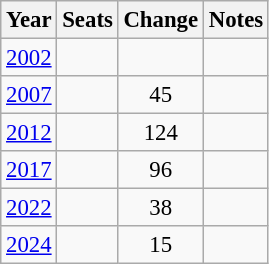<table class="wikitable" style="font-size:95%;text-align:center;">
<tr>
<th>Year</th>
<th>Seats</th>
<th>Change</th>
<th>Notes</th>
</tr>
<tr>
<td><a href='#'>2002</a></td>
<td></td>
<td></td>
<td></td>
</tr>
<tr>
<td><a href='#'>2007</a></td>
<td></td>
<td> 45</td>
<td></td>
</tr>
<tr>
<td><a href='#'>2012</a></td>
<td></td>
<td> 124</td>
<td></td>
</tr>
<tr>
<td><a href='#'>2017</a></td>
<td></td>
<td> 96</td>
<td></td>
</tr>
<tr>
<td><a href='#'>2022</a></td>
<td></td>
<td> 38</td>
<td></td>
</tr>
<tr>
<td><a href='#'>2024</a></td>
<td></td>
<td> 15</td>
<td></td>
</tr>
</table>
